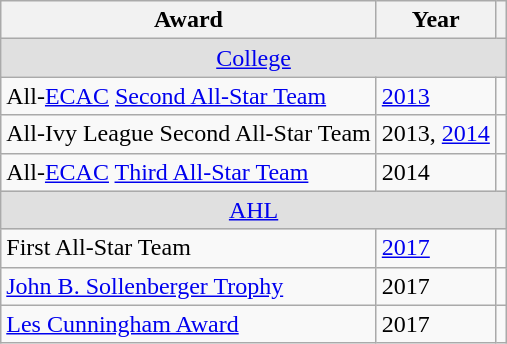<table class="wikitable">
<tr>
<th>Award</th>
<th>Year</th>
<th></th>
</tr>
<tr ALIGN="center" bgcolor="#e0e0e0">
<td colspan="3"><a href='#'>College</a></td>
</tr>
<tr>
<td>All-<a href='#'>ECAC</a> <a href='#'>Second All-Star Team</a></td>
<td><a href='#'>2013</a></td>
<td></td>
</tr>
<tr>
<td>All-Ivy League Second All-Star Team</td>
<td>2013, <a href='#'>2014</a></td>
<td></td>
</tr>
<tr>
<td>All-<a href='#'>ECAC</a> <a href='#'>Third All-Star Team</a></td>
<td>2014</td>
<td></td>
</tr>
<tr ALIGN="center" bgcolor="#e0e0e0">
<td colspan="3"><a href='#'>AHL</a></td>
</tr>
<tr>
<td>First All-Star Team</td>
<td><a href='#'>2017</a></td>
<td></td>
</tr>
<tr>
<td><a href='#'>John B. Sollenberger Trophy</a></td>
<td>2017</td>
<td></td>
</tr>
<tr>
<td><a href='#'>Les Cunningham Award</a></td>
<td>2017</td>
<td></td>
</tr>
</table>
